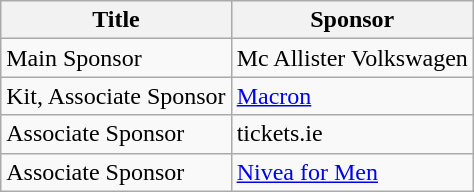<table class="wikitable">
<tr>
<th>Title</th>
<th>Sponsor</th>
</tr>
<tr>
<td>Main Sponsor</td>
<td>Mc Allister Volkswagen</td>
</tr>
<tr>
<td>Kit, Associate Sponsor</td>
<td><a href='#'>Macron</a></td>
</tr>
<tr>
<td>Associate Sponsor</td>
<td>tickets.ie</td>
</tr>
<tr>
<td>Associate Sponsor</td>
<td><a href='#'>Nivea for Men</a></td>
</tr>
</table>
